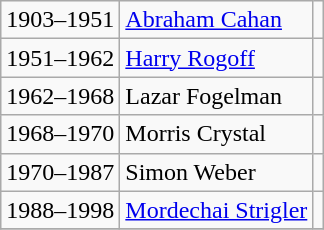<table class="wikitable">
<tr>
<td>1903–1951</td>
<td><a href='#'>Abraham Cahan</a></td>
<td></td>
</tr>
<tr>
<td>1951–1962</td>
<td><a href='#'>Harry Rogoff</a></td>
<td></td>
</tr>
<tr>
<td>1962–1968</td>
<td>Lazar Fogelman</td>
<td></td>
</tr>
<tr>
<td>1968–1970</td>
<td>Morris Crystal</td>
<td></td>
</tr>
<tr>
<td>1970–1987</td>
<td>Simon Weber</td>
<td></td>
</tr>
<tr>
<td>1988–1998</td>
<td><a href='#'>Mordechai Strigler</a></td>
<td></td>
</tr>
<tr>
</tr>
</table>
